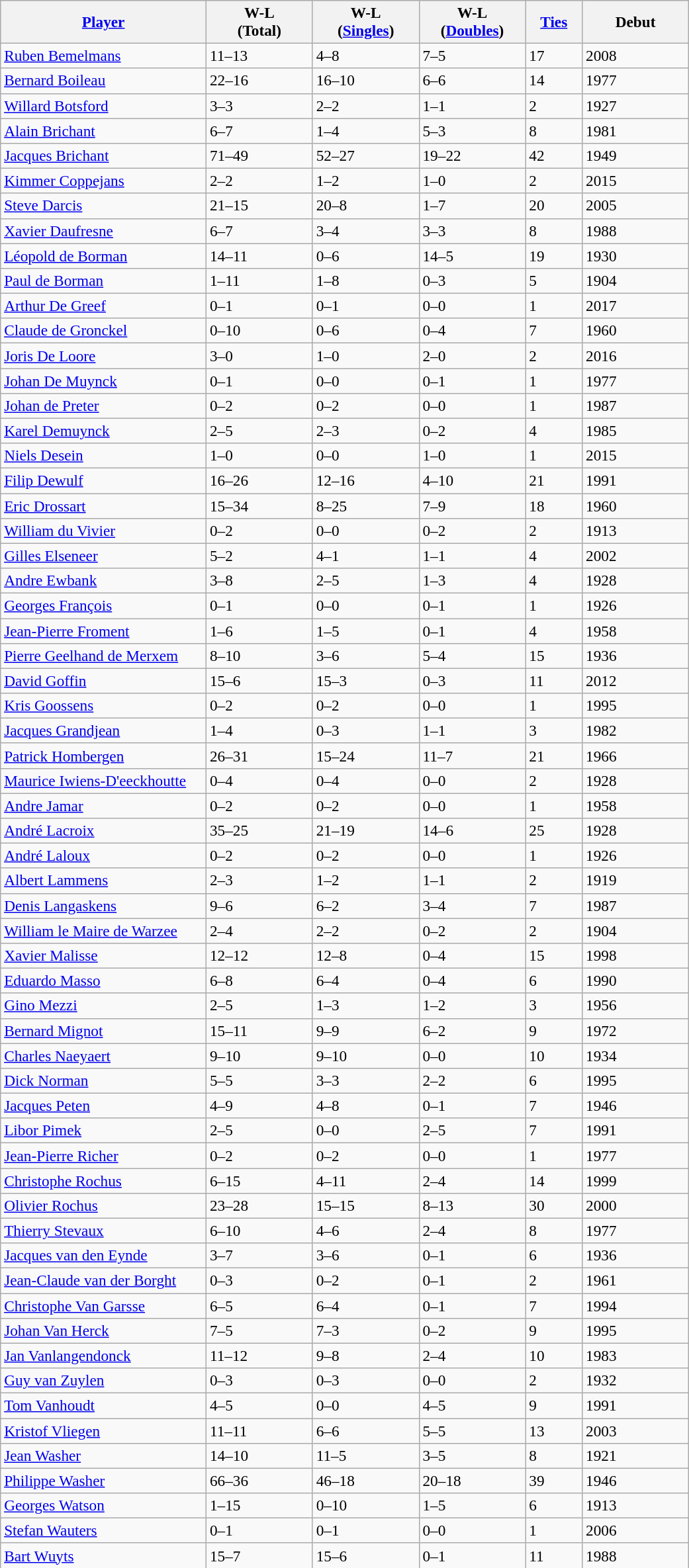<table class="wikitable sortable" style=font-size:97%>
<tr>
<th width=200><a href='#'>Player</a></th>
<th width=100>W-L<br>(Total)</th>
<th width=100>W-L<br>(<a href='#'>Singles</a>)</th>
<th width=100>W-L<br>(<a href='#'>Doubles</a>)</th>
<th width=50><a href='#'>Ties</a></th>
<th width=100>Debut</th>
</tr>
<tr>
<td><a href='#'>Ruben Bemelmans</a></td>
<td>11–13</td>
<td>4–8</td>
<td>7–5</td>
<td>17</td>
<td>2008</td>
</tr>
<tr>
<td><a href='#'>Bernard Boileau</a></td>
<td>22–16</td>
<td>16–10</td>
<td>6–6</td>
<td>14</td>
<td>1977</td>
</tr>
<tr>
<td><a href='#'>Willard Botsford</a></td>
<td>3–3</td>
<td>2–2</td>
<td>1–1</td>
<td>2</td>
<td>1927</td>
</tr>
<tr>
<td><a href='#'>Alain Brichant</a></td>
<td>6–7</td>
<td>1–4</td>
<td>5–3</td>
<td>8</td>
<td>1981</td>
</tr>
<tr>
<td><a href='#'>Jacques Brichant</a></td>
<td>71–49</td>
<td>52–27</td>
<td>19–22</td>
<td>42</td>
<td>1949</td>
</tr>
<tr>
<td><a href='#'>Kimmer Coppejans</a></td>
<td>2–2</td>
<td>1–2</td>
<td>1–0</td>
<td>2</td>
<td>2015</td>
</tr>
<tr>
<td><a href='#'>Steve Darcis</a></td>
<td>21–15</td>
<td>20–8</td>
<td>1–7</td>
<td>20</td>
<td>2005</td>
</tr>
<tr>
<td><a href='#'>Xavier Daufresne</a></td>
<td>6–7</td>
<td>3–4</td>
<td>3–3</td>
<td>8</td>
<td>1988</td>
</tr>
<tr>
<td><a href='#'>Léopold de Borman</a></td>
<td>14–11</td>
<td>0–6</td>
<td>14–5</td>
<td>19</td>
<td>1930</td>
</tr>
<tr>
<td><a href='#'>Paul de Borman</a></td>
<td>1–11</td>
<td>1–8</td>
<td>0–3</td>
<td>5</td>
<td>1904</td>
</tr>
<tr>
<td><a href='#'>Arthur De Greef</a></td>
<td>0–1</td>
<td>0–1</td>
<td>0–0</td>
<td>1</td>
<td>2017</td>
</tr>
<tr>
<td><a href='#'>Claude de Gronckel</a></td>
<td>0–10</td>
<td>0–6</td>
<td>0–4</td>
<td>7</td>
<td>1960</td>
</tr>
<tr>
<td><a href='#'>Joris De Loore</a></td>
<td>3–0</td>
<td>1–0</td>
<td>2–0</td>
<td>2</td>
<td>2016</td>
</tr>
<tr>
<td><a href='#'>Johan De Muynck</a></td>
<td>0–1</td>
<td>0–0</td>
<td>0–1</td>
<td>1</td>
<td>1977</td>
</tr>
<tr>
<td><a href='#'>Johan de Preter</a></td>
<td>0–2</td>
<td>0–2</td>
<td>0–0</td>
<td>1</td>
<td>1987</td>
</tr>
<tr>
<td><a href='#'>Karel Demuynck</a></td>
<td>2–5</td>
<td>2–3</td>
<td>0–2</td>
<td>4</td>
<td>1985</td>
</tr>
<tr>
<td><a href='#'>Niels Desein</a></td>
<td>1–0</td>
<td>0–0</td>
<td>1–0</td>
<td>1</td>
<td>2015</td>
</tr>
<tr>
<td><a href='#'>Filip Dewulf</a></td>
<td>16–26</td>
<td>12–16</td>
<td>4–10</td>
<td>21</td>
<td>1991</td>
</tr>
<tr>
<td><a href='#'>Eric Drossart</a></td>
<td>15–34</td>
<td>8–25</td>
<td>7–9</td>
<td>18</td>
<td>1960</td>
</tr>
<tr>
<td><a href='#'>William du Vivier</a></td>
<td>0–2</td>
<td>0–0</td>
<td>0–2</td>
<td>2</td>
<td>1913</td>
</tr>
<tr>
<td><a href='#'>Gilles Elseneer</a></td>
<td>5–2</td>
<td>4–1</td>
<td>1–1</td>
<td>4</td>
<td>2002</td>
</tr>
<tr>
<td><a href='#'>Andre Ewbank</a></td>
<td>3–8</td>
<td>2–5</td>
<td>1–3</td>
<td>4</td>
<td>1928</td>
</tr>
<tr>
<td><a href='#'>Georges François</a></td>
<td>0–1</td>
<td>0–0</td>
<td>0–1</td>
<td>1</td>
<td>1926</td>
</tr>
<tr>
<td><a href='#'>Jean-Pierre Froment</a></td>
<td>1–6</td>
<td>1–5</td>
<td>0–1</td>
<td>4</td>
<td>1958</td>
</tr>
<tr>
<td><a href='#'>Pierre Geelhand de Merxem</a></td>
<td>8–10</td>
<td>3–6</td>
<td>5–4</td>
<td>15</td>
<td>1936</td>
</tr>
<tr>
<td><a href='#'>David Goffin</a></td>
<td>15–6</td>
<td>15–3</td>
<td>0–3</td>
<td>11</td>
<td>2012</td>
</tr>
<tr>
<td><a href='#'>Kris Goossens</a></td>
<td>0–2</td>
<td>0–2</td>
<td>0–0</td>
<td>1</td>
<td>1995</td>
</tr>
<tr>
<td><a href='#'>Jacques Grandjean</a></td>
<td>1–4</td>
<td>0–3</td>
<td>1–1</td>
<td>3</td>
<td>1982</td>
</tr>
<tr>
<td><a href='#'>Patrick Hombergen</a></td>
<td>26–31</td>
<td>15–24</td>
<td>11–7</td>
<td>21</td>
<td>1966</td>
</tr>
<tr>
<td><a href='#'>Maurice Iwiens-D'eeckhoutte</a></td>
<td>0–4</td>
<td>0–4</td>
<td>0–0</td>
<td>2</td>
<td>1928</td>
</tr>
<tr>
<td><a href='#'>Andre Jamar</a></td>
<td>0–2</td>
<td>0–2</td>
<td>0–0</td>
<td>1</td>
<td>1958</td>
</tr>
<tr>
<td><a href='#'>André Lacroix</a></td>
<td>35–25</td>
<td>21–19</td>
<td>14–6</td>
<td>25</td>
<td>1928</td>
</tr>
<tr>
<td><a href='#'>André Laloux</a></td>
<td>0–2</td>
<td>0–2</td>
<td>0–0</td>
<td>1</td>
<td>1926</td>
</tr>
<tr>
<td><a href='#'>Albert Lammens</a></td>
<td>2–3</td>
<td>1–2</td>
<td>1–1</td>
<td>2</td>
<td>1919</td>
</tr>
<tr>
<td><a href='#'>Denis Langaskens</a></td>
<td>9–6</td>
<td>6–2</td>
<td>3–4</td>
<td>7</td>
<td>1987</td>
</tr>
<tr>
<td><a href='#'>William le Maire de Warzee</a></td>
<td>2–4</td>
<td>2–2</td>
<td>0–2</td>
<td>2</td>
<td>1904</td>
</tr>
<tr>
<td><a href='#'>Xavier Malisse</a></td>
<td>12–12</td>
<td>12–8</td>
<td>0–4</td>
<td>15</td>
<td>1998</td>
</tr>
<tr>
<td><a href='#'>Eduardo Masso</a></td>
<td>6–8</td>
<td>6–4</td>
<td>0–4</td>
<td>6</td>
<td>1990</td>
</tr>
<tr>
<td><a href='#'>Gino Mezzi</a></td>
<td>2–5</td>
<td>1–3</td>
<td>1–2</td>
<td>3</td>
<td>1956</td>
</tr>
<tr>
<td><a href='#'>Bernard Mignot</a></td>
<td>15–11</td>
<td>9–9</td>
<td>6–2</td>
<td>9</td>
<td>1972</td>
</tr>
<tr>
<td><a href='#'>Charles Naeyaert</a></td>
<td>9–10</td>
<td>9–10</td>
<td>0–0</td>
<td>10</td>
<td>1934</td>
</tr>
<tr>
<td><a href='#'>Dick Norman</a></td>
<td>5–5</td>
<td>3–3</td>
<td>2–2</td>
<td>6</td>
<td>1995</td>
</tr>
<tr>
<td><a href='#'>Jacques Peten</a></td>
<td>4–9</td>
<td>4–8</td>
<td>0–1</td>
<td>7</td>
<td>1946</td>
</tr>
<tr>
<td><a href='#'>Libor Pimek</a></td>
<td>2–5</td>
<td>0–0</td>
<td>2–5</td>
<td>7</td>
<td>1991</td>
</tr>
<tr>
<td><a href='#'>Jean-Pierre Richer</a></td>
<td>0–2</td>
<td>0–2</td>
<td>0–0</td>
<td>1</td>
<td>1977</td>
</tr>
<tr>
<td><a href='#'>Christophe Rochus</a></td>
<td>6–15</td>
<td>4–11</td>
<td>2–4</td>
<td>14</td>
<td>1999</td>
</tr>
<tr>
<td><a href='#'>Olivier Rochus</a></td>
<td>23–28</td>
<td>15–15</td>
<td>8–13</td>
<td>30</td>
<td>2000</td>
</tr>
<tr>
<td><a href='#'>Thierry Stevaux</a></td>
<td>6–10</td>
<td>4–6</td>
<td>2–4</td>
<td>8</td>
<td>1977</td>
</tr>
<tr>
<td><a href='#'>Jacques van den Eynde</a></td>
<td>3–7</td>
<td>3–6</td>
<td>0–1</td>
<td>6</td>
<td>1936</td>
</tr>
<tr>
<td><a href='#'>Jean-Claude van der Borght</a></td>
<td>0–3</td>
<td>0–2</td>
<td>0–1</td>
<td>2</td>
<td>1961</td>
</tr>
<tr>
<td><a href='#'>Christophe Van Garsse</a></td>
<td>6–5</td>
<td>6–4</td>
<td>0–1</td>
<td>7</td>
<td>1994</td>
</tr>
<tr>
<td><a href='#'>Johan Van Herck</a></td>
<td>7–5</td>
<td>7–3</td>
<td>0–2</td>
<td>9</td>
<td>1995</td>
</tr>
<tr>
<td><a href='#'>Jan Vanlangendonck</a></td>
<td>11–12</td>
<td>9–8</td>
<td>2–4</td>
<td>10</td>
<td>1983</td>
</tr>
<tr>
<td><a href='#'>Guy van Zuylen</a></td>
<td>0–3</td>
<td>0–3</td>
<td>0–0</td>
<td>2</td>
<td>1932</td>
</tr>
<tr>
<td><a href='#'>Tom Vanhoudt</a></td>
<td>4–5</td>
<td>0–0</td>
<td>4–5</td>
<td>9</td>
<td>1991</td>
</tr>
<tr>
<td><a href='#'>Kristof Vliegen</a></td>
<td>11–11</td>
<td>6–6</td>
<td>5–5</td>
<td>13</td>
<td>2003</td>
</tr>
<tr>
<td><a href='#'>Jean Washer</a></td>
<td>14–10</td>
<td>11–5</td>
<td>3–5</td>
<td>8</td>
<td>1921</td>
</tr>
<tr>
<td><a href='#'>Philippe Washer</a></td>
<td>66–36</td>
<td>46–18</td>
<td>20–18</td>
<td>39</td>
<td>1946</td>
</tr>
<tr>
<td><a href='#'>Georges Watson</a></td>
<td>1–15</td>
<td>0–10</td>
<td>1–5</td>
<td>6</td>
<td>1913</td>
</tr>
<tr>
<td><a href='#'>Stefan Wauters</a></td>
<td>0–1</td>
<td>0–1</td>
<td>0–0</td>
<td>1</td>
<td>2006</td>
</tr>
<tr>
<td><a href='#'>Bart Wuyts</a></td>
<td>15–7</td>
<td>15–6</td>
<td>0–1</td>
<td>11</td>
<td>1988</td>
</tr>
</table>
